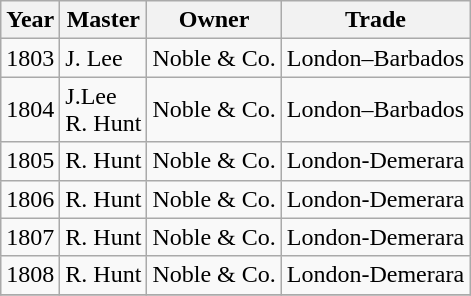<table class="sortable wikitable">
<tr>
<th>Year</th>
<th>Master</th>
<th>Owner</th>
<th>Trade</th>
</tr>
<tr>
<td>1803</td>
<td>J. Lee</td>
<td>Noble & Co.</td>
<td>London–Barbados</td>
</tr>
<tr>
<td>1804</td>
<td>J.Lee<br>R. Hunt</td>
<td>Noble & Co.</td>
<td>London–Barbados</td>
</tr>
<tr>
<td>1805</td>
<td>R. Hunt</td>
<td>Noble & Co.</td>
<td>London-Demerara</td>
</tr>
<tr>
<td>1806</td>
<td>R. Hunt</td>
<td>Noble & Co.</td>
<td>London-Demerara</td>
</tr>
<tr>
<td>1807</td>
<td>R. Hunt</td>
<td>Noble & Co.</td>
<td>London-Demerara</td>
</tr>
<tr>
<td>1808</td>
<td>R. Hunt</td>
<td>Noble & Co.</td>
<td>London-Demerara</td>
</tr>
<tr>
</tr>
</table>
